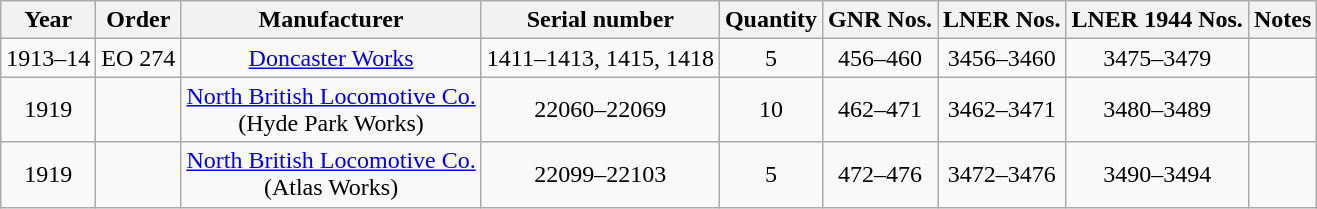<table class=wikitable style=text-align:center>
<tr>
<th>Year</th>
<th>Order</th>
<th>Manufacturer</th>
<th>Serial number</th>
<th>Quantity</th>
<th>GNR Nos.</th>
<th>LNER Nos.</th>
<th>LNER 1944 Nos.</th>
<th>Notes</th>
</tr>
<tr>
<td>1913–14</td>
<td>EO 274</td>
<td><a href='#'>Doncaster Works</a></td>
<td>1411–1413, 1415, 1418</td>
<td>5</td>
<td>456–460</td>
<td>3456–3460</td>
<td>3475–3479</td>
<td align=left></td>
</tr>
<tr>
<td>1919</td>
<td></td>
<td><a href='#'>North British Locomotive Co.</a><br>(Hyde Park Works)</td>
<td>22060–22069</td>
<td>10</td>
<td>462–471</td>
<td>3462–3471</td>
<td>3480–3489</td>
<td align=left></td>
</tr>
<tr>
<td>1919</td>
<td></td>
<td><a href='#'>North British Locomotive Co.</a><br>(Atlas Works)</td>
<td>22099–22103</td>
<td>5</td>
<td>472–476</td>
<td>3472–3476</td>
<td>3490–3494</td>
<td align=left></td>
</tr>
</table>
